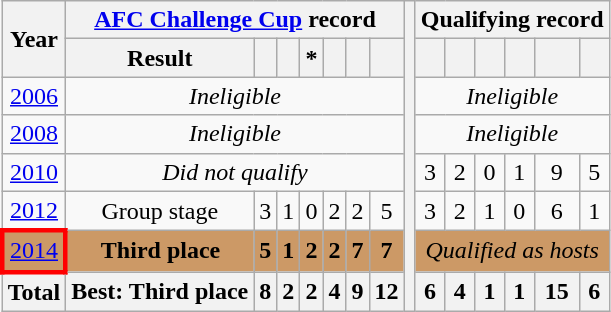<table class="wikitable" style="text-align:center">
<tr>
<th rowspan=2>Year</th>
<th colspan=7><a href='#'>AFC Challenge Cup</a> record</th>
<th rowspan=8></th>
<th colspan=8>Qualifying record</th>
</tr>
<tr>
<th>Result</th>
<th></th>
<th></th>
<th>*</th>
<th></th>
<th></th>
<th></th>
<th></th>
<th></th>
<th></th>
<th></th>
<th></th>
<th></th>
</tr>
<tr>
<td> <a href='#'>2006</a></td>
<td colspan=7><em>Ineligible</em></td>
<td colspan=7><em>Ineligible</em></td>
</tr>
<tr>
<td> <a href='#'>2008</a></td>
<td colspan=7><em>Ineligible</em></td>
<td colspan=7><em>Ineligible</em></td>
</tr>
<tr>
<td> <a href='#'>2010</a></td>
<td colspan=7><em>Did not qualify</em></td>
<td>3</td>
<td>2</td>
<td>0</td>
<td>1</td>
<td>9</td>
<td>5</td>
</tr>
<tr>
<td> <a href='#'>2012</a></td>
<td>Group stage</td>
<td>3</td>
<td>1</td>
<td>0</td>
<td>2</td>
<td>2</td>
<td>5</td>
<td>3</td>
<td>2</td>
<td>1</td>
<td>0</td>
<td>6</td>
<td>1</td>
</tr>
<tr bgcolor="#cc9966">
<td style="border: 3px solid red"> <a href='#'>2014</a></td>
<td><strong>Third place</strong></td>
<td><strong>5</strong></td>
<td><strong>1</strong></td>
<td><strong>2</strong></td>
<td><strong>2</strong></td>
<td><strong>7</strong></td>
<td><strong>7</strong></td>
<td colspan=7><em>Qualified as hosts</em></td>
</tr>
<tr>
<th><strong>Total</strong></th>
<th><strong>Best: Third place</strong></th>
<th><strong>8</strong></th>
<th><strong>2</strong></th>
<th><strong>2</strong></th>
<th><strong>4</strong></th>
<th><strong>9</strong></th>
<th><strong>12</strong></th>
<th><strong>6</strong></th>
<th><strong>4</strong></th>
<th><strong>1</strong></th>
<th><strong>1</strong></th>
<th><strong>15</strong></th>
<th><strong>6</strong></th>
</tr>
</table>
